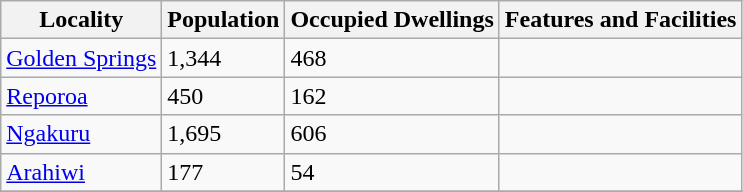<table class="wikitable sortable">
<tr>
<th>Locality</th>
<th>Population</th>
<th>Occupied Dwellings</th>
<th>Features and Facilities</th>
</tr>
<tr>
<td><a href='#'>Golden Springs</a></td>
<td>1,344</td>
<td>468</td>
<td></td>
</tr>
<tr>
<td><a href='#'>Reporoa</a></td>
<td>450</td>
<td>162</td>
<td></td>
</tr>
<tr>
<td><a href='#'>Ngakuru</a></td>
<td>1,695</td>
<td>606</td>
<td></td>
</tr>
<tr>
<td><a href='#'>Arahiwi</a></td>
<td>177</td>
<td>54</td>
<td></td>
</tr>
<tr>
</tr>
</table>
